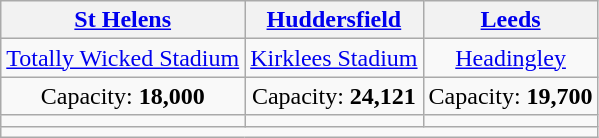<table class="wikitable" style="text-align:center">
<tr>
<th><a href='#'>St Helens</a></th>
<th><a href='#'>Huddersfield</a></th>
<th><a href='#'>Leeds</a></th>
</tr>
<tr>
<td><a href='#'>Totally Wicked Stadium</a></td>
<td><a href='#'>Kirklees Stadium</a></td>
<td><a href='#'>Headingley</a></td>
</tr>
<tr>
<td>Capacity: <strong>18,000</strong></td>
<td>Capacity: <strong>24,121</strong></td>
<td>Capacity: <strong>19,700</strong></td>
</tr>
<tr>
<td></td>
<td></td>
<td></td>
</tr>
<tr>
<td colspan=3></td>
</tr>
</table>
